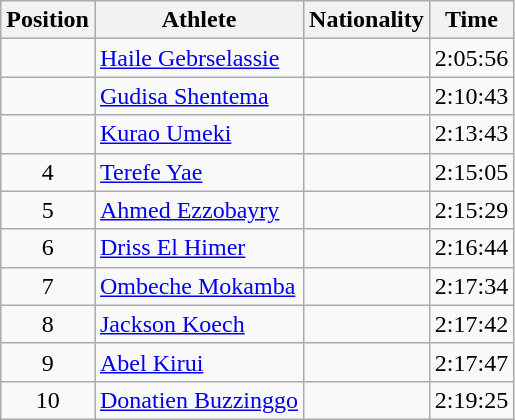<table class="wikitable sortable">
<tr>
<th>Position</th>
<th>Athlete</th>
<th>Nationality</th>
<th>Time</th>
</tr>
<tr>
<td style="text-align:center"></td>
<td><a href='#'>Haile Gebrselassie</a></td>
<td></td>
<td>2:05:56</td>
</tr>
<tr>
<td style="text-align:center"></td>
<td><a href='#'>Gudisa Shentema</a></td>
<td></td>
<td>2:10:43</td>
</tr>
<tr>
<td style="text-align:center"></td>
<td><a href='#'>Kurao Umeki</a></td>
<td></td>
<td>2:13:43</td>
</tr>
<tr>
<td style="text-align:center">4</td>
<td><a href='#'>Terefe Yae</a></td>
<td></td>
<td>2:15:05</td>
</tr>
<tr>
<td style="text-align:center">5</td>
<td><a href='#'>Ahmed Ezzobayry</a></td>
<td></td>
<td>2:15:29</td>
</tr>
<tr>
<td style="text-align:center">6</td>
<td><a href='#'>Driss El Himer</a></td>
<td></td>
<td>2:16:44</td>
</tr>
<tr>
<td style="text-align:center">7</td>
<td><a href='#'>Ombeche Mokamba</a></td>
<td></td>
<td>2:17:34</td>
</tr>
<tr>
<td style="text-align:center">8</td>
<td><a href='#'>Jackson Koech</a></td>
<td></td>
<td>2:17:42</td>
</tr>
<tr>
<td style="text-align:center">9</td>
<td><a href='#'>Abel Kirui</a></td>
<td></td>
<td>2:17:47</td>
</tr>
<tr>
<td style="text-align:center">10</td>
<td><a href='#'>Donatien Buzzinggo</a></td>
<td></td>
<td>2:19:25</td>
</tr>
</table>
